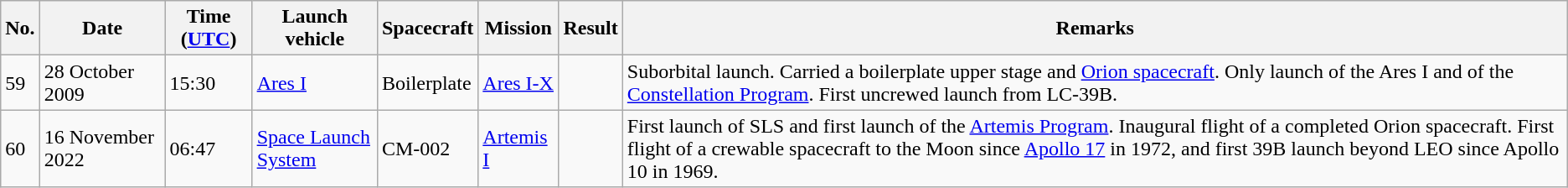<table class="wikitable mw-collapsible">
<tr>
<th>No.</th>
<th>Date</th>
<th>Time (<a href='#'>UTC</a>)</th>
<th>Launch vehicle</th>
<th>Spacecraft</th>
<th>Mission</th>
<th>Result</th>
<th>Remarks</th>
</tr>
<tr>
<td>59</td>
<td>28 October 2009</td>
<td>15:30</td>
<td><a href='#'>Ares I</a></td>
<td>Boilerplate</td>
<td><a href='#'>Ares I-X</a></td>
<td></td>
<td>Suborbital launch. Carried a boilerplate upper stage and <a href='#'>Orion spacecraft</a>. Only launch of the Ares I and of the <a href='#'>Constellation Program</a>. First uncrewed launch from LC-39B.</td>
</tr>
<tr>
<td>60</td>
<td>16 November 2022</td>
<td>06:47</td>
<td><a href='#'>Space Launch System</a></td>
<td>CM-002</td>
<td><a href='#'>Artemis I</a></td>
<td></td>
<td>First launch of SLS and first launch of the <a href='#'>Artemis Program</a>. Inaugural flight of a completed Orion spacecraft. First flight of a crewable spacecraft to the Moon since <a href='#'>Apollo 17</a> in 1972, and first 39B launch beyond LEO since Apollo 10 in 1969.</td>
</tr>
</table>
